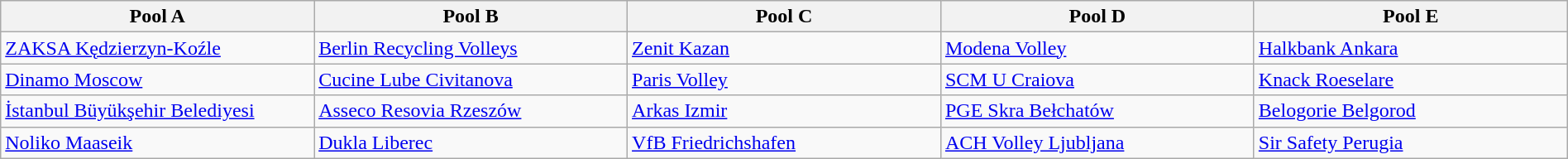<table class="wikitable" style="white-space: nowrap; width:100%">
<tr>
<th width=20%>Pool A</th>
<th width=20%>Pool B</th>
<th width=20%>Pool C</th>
<th width=20%>Pool D</th>
<th width=20%>Pool E</th>
</tr>
<tr>
<td> <a href='#'>ZAKSA Kędzierzyn-Koźle</a></td>
<td> <a href='#'>Berlin Recycling Volleys</a></td>
<td> <a href='#'>Zenit Kazan</a></td>
<td> <a href='#'>Modena Volley</a></td>
<td> <a href='#'>Halkbank Ankara</a></td>
</tr>
<tr>
<td> <a href='#'>Dinamo Moscow</a></td>
<td> <a href='#'>Cucine Lube Civitanova</a></td>
<td> <a href='#'>Paris Volley</a></td>
<td> <a href='#'>SCM U Craiova</a></td>
<td> <a href='#'>Knack Roeselare</a></td>
</tr>
<tr>
<td> <a href='#'>İstanbul Büyükşehir Belediyesi</a></td>
<td> <a href='#'>Asseco Resovia Rzeszów</a></td>
<td> <a href='#'>Arkas Izmir</a></td>
<td> <a href='#'>PGE Skra Bełchatów</a></td>
<td> <a href='#'>Belogorie Belgorod</a></td>
</tr>
<tr>
<td> <a href='#'>Noliko Maaseik</a></td>
<td> <a href='#'>Dukla Liberec</a></td>
<td> <a href='#'>VfB Friedrichshafen</a></td>
<td> <a href='#'>ACH Volley Ljubljana</a></td>
<td> <a href='#'>Sir Safety Perugia</a></td>
</tr>
</table>
